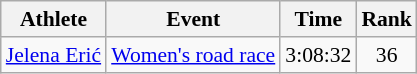<table class="wikitable" style="font-size:90%">
<tr>
<th>Athlete</th>
<th>Event</th>
<th>Time</th>
<th>Rank</th>
</tr>
<tr align=center>
<td align=left><a href='#'>Jelena Erić</a></td>
<td align=left><a href='#'>Women's road race</a></td>
<td>3:08:32</td>
<td>36</td>
</tr>
</table>
